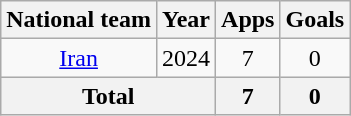<table class="wikitable" style="text-align:center">
<tr>
<th>National team</th>
<th>Year</th>
<th>Apps</th>
<th>Goals</th>
</tr>
<tr>
<td><a href='#'>Iran</a></td>
<td>2024</td>
<td>7</td>
<td>0</td>
</tr>
<tr>
<th colspan="2">Total</th>
<th>7</th>
<th>0</th>
</tr>
</table>
